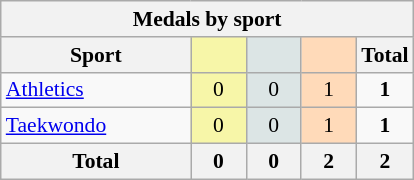<table class="wikitable" style="font-size:90%; text-align:center;">
<tr>
<th colspan=5>Medals by sport</th>
</tr>
<tr>
<th width=120>Sport</th>
<th scope="col" width=30 style="background:#F7F6A8;"></th>
<th scope="col" width=30 style="background:#DCE5E5;"></th>
<th scope="col" width=30 style="background:#FFDAB9;"></th>
<th width=30>Total</th>
</tr>
<tr>
<td align=left><a href='#'>Athletics</a></td>
<td style="background:#F7F6A8;">0</td>
<td style="background:#DCE5E5;">0</td>
<td style="background:#FFDAB9;">1</td>
<td><strong>1</strong></td>
</tr>
<tr>
<td align=left><a href='#'>Taekwondo</a></td>
<td style="background:#F7F6A8;">0</td>
<td style="background:#DCE5E5;">0</td>
<td style="background:#FFDAB9;">1</td>
<td><strong>1</strong></td>
</tr>
<tr class="sortbottom">
<th>Total</th>
<th>0</th>
<th>0</th>
<th>2</th>
<th>2</th>
</tr>
</table>
